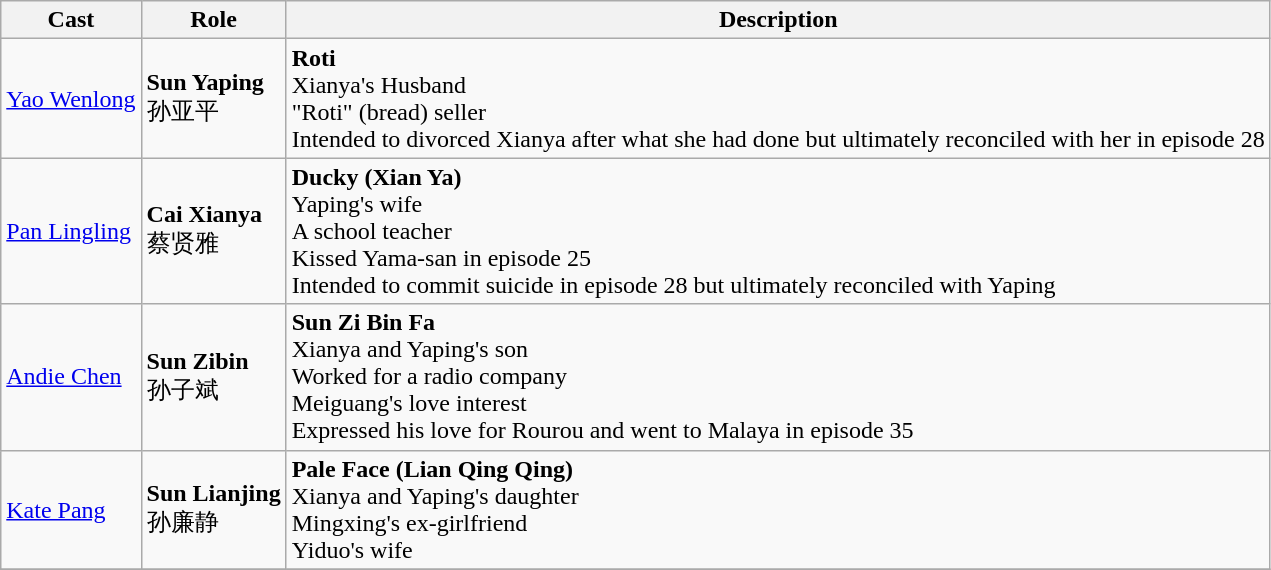<table class="wikitable">
<tr>
<th>Cast</th>
<th>Role</th>
<th>Description</th>
</tr>
<tr>
<td><a href='#'>Yao Wenlong</a></td>
<td><strong>Sun Yaping</strong><br>孙亚平</td>
<td><strong>Roti</strong><br>Xianya's Husband<br>"Roti" (bread) seller<br>Intended to divorced Xianya after what she had done but ultimately reconciled with her in episode 28</td>
</tr>
<tr>
<td><a href='#'>Pan Lingling</a></td>
<td><strong>Cai Xianya</strong><br>蔡贤雅</td>
<td><strong>Ducky (Xian Ya)</strong><br>Yaping's wife<br>A school teacher<br>Kissed Yama-san in episode 25<br>Intended to commit suicide in episode 28 but ultimately reconciled with Yaping</td>
</tr>
<tr>
<td><a href='#'>Andie Chen</a></td>
<td><strong>Sun Zibin</strong><br>孙子斌</td>
<td><strong>Sun Zi Bin Fa</strong><br>Xianya and Yaping's son<br>Worked for a radio company<br>Meiguang's love interest<br>Expressed his love for Rourou and went to Malaya in episode 35</td>
</tr>
<tr>
<td><a href='#'>Kate Pang</a></td>
<td><strong>Sun Lianjing</strong><br>孙廉静</td>
<td><strong>Pale Face (Lian Qing Qing)</strong><br>Xianya and Yaping's daughter<br>Mingxing's ex-girlfriend<br>Yiduo's wife</td>
</tr>
<tr>
</tr>
</table>
